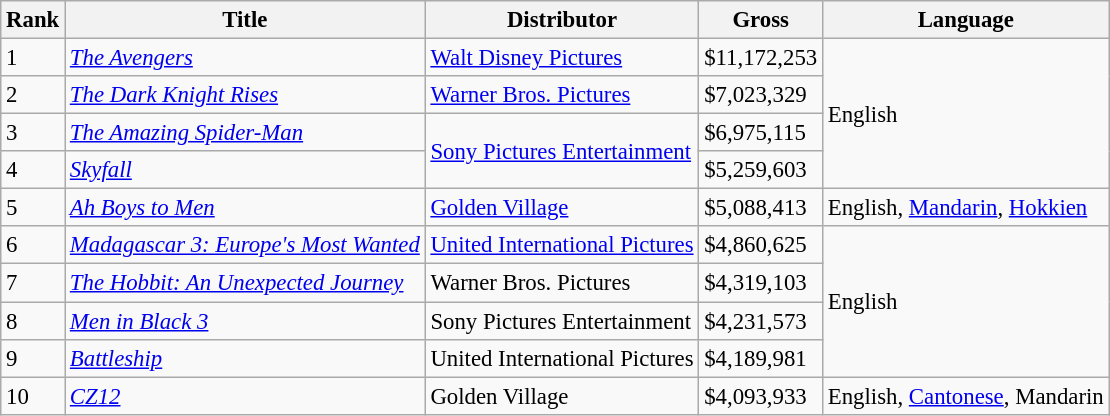<table class="wikitable" style="font-size:95%">
<tr>
<th scope="col">Rank</th>
<th scope="col">Title</th>
<th scope="col">Distributor</th>
<th scope="col">Gross</th>
<th scope="col">Language</th>
</tr>
<tr>
<td>1</td>
<td><em><a href='#'>The Avengers</a></em></td>
<td><a href='#'>Walt Disney Pictures</a></td>
<td>$11,172,253</td>
<td rowspan="4">English</td>
</tr>
<tr>
<td>2</td>
<td><em><a href='#'>The Dark Knight Rises</a></em></td>
<td><a href='#'>Warner Bros. Pictures</a></td>
<td>$7,023,329</td>
</tr>
<tr>
<td>3</td>
<td><em><a href='#'>The Amazing Spider-Man</a></em></td>
<td rowspan="2"><a href='#'>Sony Pictures Entertainment</a></td>
<td>$6,975,115</td>
</tr>
<tr>
<td>4</td>
<td><em><a href='#'>Skyfall</a></em></td>
<td>$5,259,603</td>
</tr>
<tr>
<td>5</td>
<td><em><a href='#'>Ah Boys to Men</a></em></td>
<td><a href='#'>Golden Village</a></td>
<td>$5,088,413</td>
<td>English, <a href='#'>Mandarin</a>, <a href='#'>Hokkien</a></td>
</tr>
<tr>
<td>6</td>
<td><em><a href='#'>Madagascar 3: Europe's Most Wanted</a></em></td>
<td><a href='#'>United International Pictures</a></td>
<td>$4,860,625</td>
<td rowspan="4">English</td>
</tr>
<tr>
<td>7</td>
<td><em><a href='#'>The Hobbit: An Unexpected Journey</a></em></td>
<td>Warner Bros. Pictures</td>
<td>$4,319,103</td>
</tr>
<tr>
<td>8</td>
<td><em><a href='#'>Men in Black 3</a></em></td>
<td>Sony Pictures Entertainment</td>
<td>$4,231,573</td>
</tr>
<tr>
<td>9</td>
<td><em><a href='#'>Battleship</a></em></td>
<td>United International Pictures</td>
<td>$4,189,981</td>
</tr>
<tr>
<td>10</td>
<td><em><a href='#'>CZ12</a></em></td>
<td>Golden Village</td>
<td>$4,093,933</td>
<td>English, <a href='#'>Cantonese</a>, Mandarin</td>
</tr>
</table>
